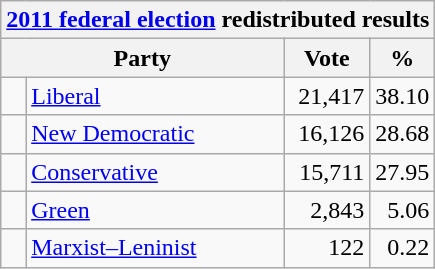<table class="wikitable">
<tr>
<th colspan="4"><a href='#'>2011 federal election</a> redistributed results</th>
</tr>
<tr>
<th bgcolor="#DDDDFF" width="130px" colspan="2">Party</th>
<th bgcolor="#DDDDFF" width="50px">Vote</th>
<th bgcolor="#DDDDFF" width="30px">%</th>
</tr>
<tr>
<td> </td>
<td><a href='#'>Liberal</a></td>
<td align=right>21,417</td>
<td align=right>38.10</td>
</tr>
<tr>
<td> </td>
<td><a href='#'>New Democratic</a></td>
<td align=right>16,126</td>
<td align=right>28.68</td>
</tr>
<tr>
<td> </td>
<td><a href='#'>Conservative</a></td>
<td align=right>15,711</td>
<td align=right>27.95</td>
</tr>
<tr>
<td> </td>
<td><a href='#'>Green</a></td>
<td align=right>2,843</td>
<td align=right>5.06</td>
</tr>
<tr>
<td> </td>
<td><a href='#'>Marxist–Leninist</a></td>
<td align=right>122</td>
<td align=right>0.22</td>
</tr>
</table>
